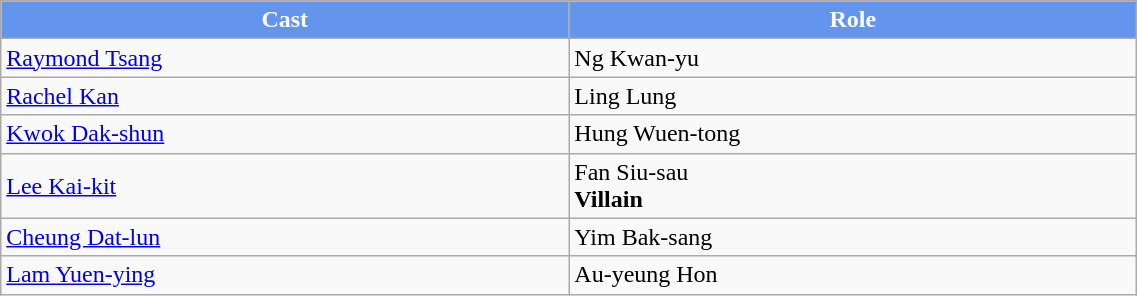<table class="wikitable" width="60%">
<tr style="background:cornflowerblue; color:white" align=center>
<td style="width:10%"><strong>Cast</strong></td>
<td style="width:10%"><strong>Role</strong></td>
</tr>
<tr>
<td><a href='#'>Raymond Tsang</a></td>
<td>Ng Kwan-yu</td>
</tr>
<tr>
<td><a href='#'>Rachel Kan</a></td>
<td>Ling Lung</td>
</tr>
<tr>
<td><a href='#'>Kwok Dak-shun</a></td>
<td>Hung Wuen-tong</td>
</tr>
<tr>
<td><a href='#'>Lee Kai-kit</a></td>
<td>Fan Siu-sau <br> <strong>Villain</strong></td>
</tr>
<tr>
<td><a href='#'>Cheung Dat-lun</a></td>
<td>Yim Bak-sang</td>
</tr>
<tr>
<td><a href='#'>Lam Yuen-ying</a></td>
<td>Au-yeung Hon</td>
</tr>
</table>
